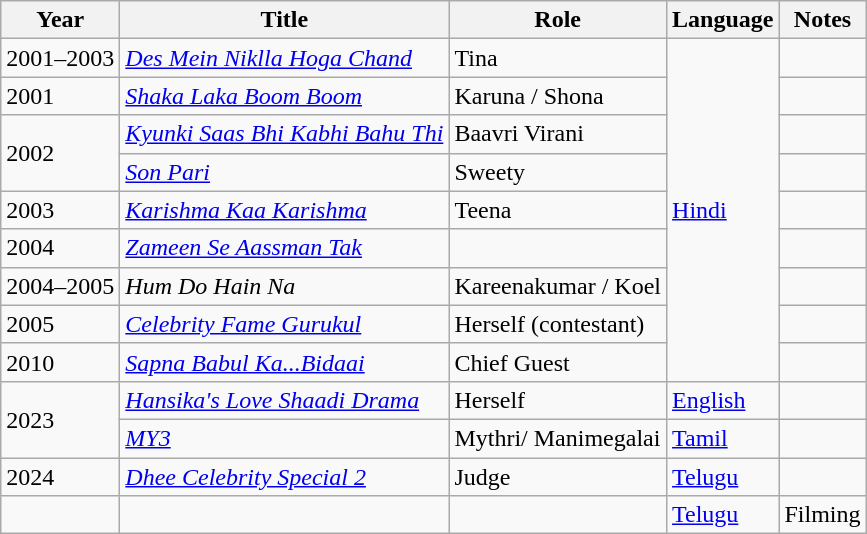<table class="wikitable sortable">
<tr>
<th>Year</th>
<th>Title</th>
<th>Role</th>
<th>Language</th>
<th class="unsortable">Notes</th>
</tr>
<tr>
<td>2001–2003</td>
<td><em><a href='#'>Des Mein Niklla Hoga Chand</a></em></td>
<td>Tina</td>
<td rowspan="9"><a href='#'>Hindi</a></td>
<td></td>
</tr>
<tr>
<td>2001</td>
<td><em><a href='#'>Shaka Laka Boom Boom</a></em></td>
<td>Karuna / Shona</td>
<td></td>
</tr>
<tr>
<td rowspan="2">2002</td>
<td><em><a href='#'>Kyunki Saas Bhi Kabhi Bahu Thi</a></em></td>
<td>Baavri Virani</td>
<td></td>
</tr>
<tr>
<td><em><a href='#'>Son Pari</a></em></td>
<td>Sweety</td>
<td></td>
</tr>
<tr>
<td>2003</td>
<td><em><a href='#'>Karishma Kaa Karishma</a></em></td>
<td>Teena</td>
<td></td>
</tr>
<tr>
<td>2004</td>
<td><em><a href='#'>Zameen Se Aassman Tak</a></em></td>
<td></td>
<td></td>
</tr>
<tr>
<td>2004–2005</td>
<td><em>Hum Do Hain Na</em></td>
<td>Kareenakumar / Koel</td>
<td></td>
</tr>
<tr>
<td>2005</td>
<td><em><a href='#'>Celebrity Fame Gurukul</a></em></td>
<td>Herself (contestant)</td>
<td></td>
</tr>
<tr>
<td>2010</td>
<td><em> <a href='#'>Sapna Babul Ka...Bidaai</a></em></td>
<td>Chief Guest</td>
<td></td>
</tr>
<tr>
<td rowspan="2">2023</td>
<td><em><a href='#'>Hansika's Love Shaadi Drama</a></em></td>
<td>Herself</td>
<td><a href='#'>English</a></td>
<td></td>
</tr>
<tr>
<td><em><a href='#'>MY3</a></em></td>
<td>Mythri/ Manimegalai</td>
<td><a href='#'>Tamil</a></td>
<td></td>
</tr>
<tr>
<td>2024</td>
<td><em><a href='#'>Dhee Celebrity Special 2</a></em></td>
<td>Judge</td>
<td><a href='#'>Telugu</a></td>
<td></td>
</tr>
<tr>
<td></td>
<td></td>
<td></td>
<td><a href='#'>Telugu</a></td>
<td>Filming</td>
</tr>
</table>
